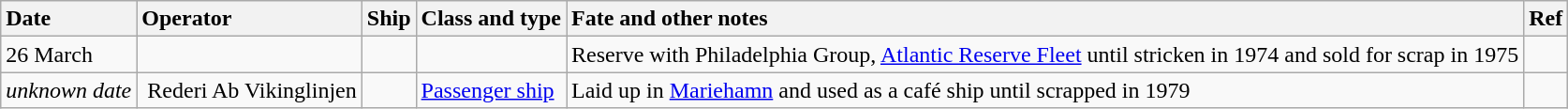<table class="wikitable nowraplinks sortable">
<tr>
<th style="text-align: left;">Date</th>
<th style="text-align: left;">Operator</th>
<th style="text-align: left;">Ship</th>
<th style="text-align: left;">Class and type</th>
<th style="text-align: left;">Fate and other notes</th>
<th style="text-align: left;">Ref</th>
</tr>
<tr>
<td>26 March</td>
<td></td>
<td><strong></strong></td>
<td></td>
<td>Reserve with Philadelphia Group, <a href='#'>Atlantic Reserve Fleet</a> until stricken in 1974 and sold for scrap in 1975</td>
<td></td>
</tr>
<tr>
<td><em>unknown date</em></td>
<td> Rederi Ab Vikinglinjen</td>
<td><strong></strong></td>
<td><a href='#'>Passenger ship</a></td>
<td>Laid up in <a href='#'>Mariehamn</a> and used as a café ship until scrapped in 1979</td>
<td></td>
</tr>
</table>
